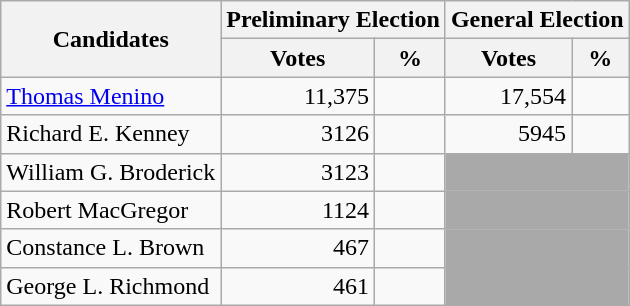<table class=wikitable>
<tr>
<th colspan=1 rowspan=2><strong>Candidates</strong></th>
<th colspan=2><strong>Preliminary Election</strong></th>
<th colspan=2><strong>General Election</strong></th>
</tr>
<tr>
<th>Votes</th>
<th>%</th>
<th>Votes</th>
<th>%</th>
</tr>
<tr>
<td><a href='#'>Thomas Menino</a></td>
<td align="right">11,375</td>
<td align="right"></td>
<td align="right">17,554</td>
<td align="right"></td>
</tr>
<tr>
<td>Richard E. Kenney</td>
<td align="right">3126</td>
<td align="right"></td>
<td align="right">5945</td>
<td align="right"></td>
</tr>
<tr>
<td>William G. Broderick</td>
<td align="right">3123</td>
<td align="right"></td>
<td colspan=2 bgcolor=darkgray> </td>
</tr>
<tr>
<td>Robert MacGregor</td>
<td align="right">1124</td>
<td align="right"></td>
<td colspan=2 bgcolor=darkgray> </td>
</tr>
<tr>
<td>Constance L. Brown</td>
<td align="right">467</td>
<td align="right"></td>
<td colspan=2 bgcolor=darkgray> </td>
</tr>
<tr>
<td>George L. Richmond</td>
<td align="right">461</td>
<td align="right"></td>
<td colspan=2 bgcolor=darkgray> </td>
</tr>
</table>
